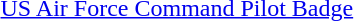<table>
<tr>
<td></td>
<td><a href='#'>US Air Force Command Pilot Badge</a></td>
</tr>
<tr>
</tr>
</table>
